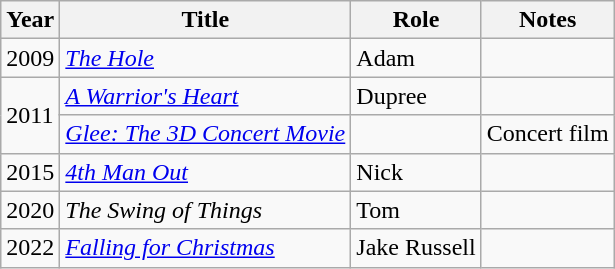<table class="wikitable sortable">
<tr>
<th>Year</th>
<th>Title</th>
<th>Role</th>
<th>Notes</th>
</tr>
<tr>
<td>2009</td>
<td><em><a href='#'>The Hole</a></em></td>
<td>Adam</td>
<td></td>
</tr>
<tr>
<td rowspan="2">2011</td>
<td><em><a href='#'>A Warrior's Heart</a></em></td>
<td>Dupree</td>
<td></td>
</tr>
<tr>
<td><em><a href='#'>Glee: The 3D Concert Movie</a></em></td>
<td></td>
<td>Concert film</td>
</tr>
<tr>
<td>2015</td>
<td><em><a href='#'>4th Man Out</a></em></td>
<td>Nick</td>
<td></td>
</tr>
<tr>
<td>2020</td>
<td><em>The Swing of Things</em></td>
<td>Tom</td>
<td></td>
</tr>
<tr>
<td>2022</td>
<td><em><a href='#'>Falling for Christmas</a></em></td>
<td>Jake Russell</td>
<td></td>
</tr>
</table>
